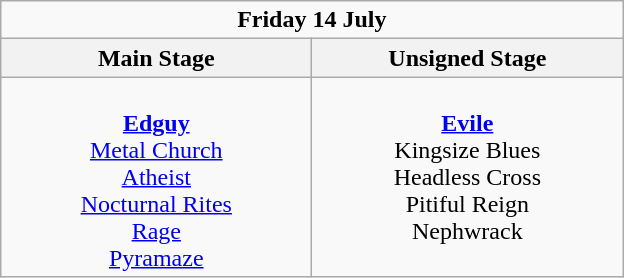<table class="wikitable">
<tr>
<td colspan="2" align="center"><strong>Friday 14 July</strong></td>
</tr>
<tr>
<th>Main Stage</th>
<th>Unsigned Stage</th>
</tr>
<tr>
<td valign="top" align="center" width=200><br><strong><a href='#'>Edguy</a></strong><br>
<a href='#'>Metal Church</a><br>
<a href='#'>Atheist</a><br>
<a href='#'>Nocturnal Rites</a><br>
<a href='#'>Rage</a><br>
<a href='#'>Pyramaze</a><br></td>
<td valign="top" align="center" width=200><br><strong><a href='#'>Evile</a></strong><br>
Kingsize Blues<br>
Headless Cross<br>
Pitiful Reign<br>
Nephwrack<br></td>
</tr>
</table>
